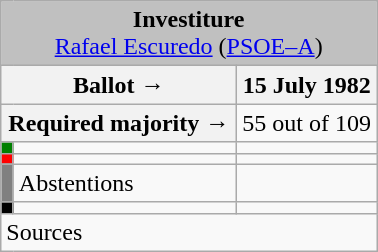<table class="wikitable" style="text-align:center;">
<tr>
<td colspan="3" align="center" bgcolor="#C0C0C0"><strong>Investiture</strong><br><a href='#'>Rafael Escuredo</a> (<a href='#'>PSOE–A</a>)</td>
</tr>
<tr>
<th colspan="2" width="150px">Ballot →</th>
<th>15 July 1982</th>
</tr>
<tr>
<th colspan="2">Required majority →</th>
<td>55 out of 109 </td>
</tr>
<tr>
<th width="1px" style="background:green;"></th>
<td align="left"></td>
<td></td>
</tr>
<tr>
<th style="color:inherit;background:red;"></th>
<td align="left"></td>
<td></td>
</tr>
<tr>
<th style="color:inherit;background:gray;"></th>
<td align="left"><span>Abstentions</span></td>
<td></td>
</tr>
<tr>
<th style="color:inherit;background:black;"></th>
<td align="left"></td>
<td></td>
</tr>
<tr>
<td align="left" colspan="3">Sources</td>
</tr>
</table>
